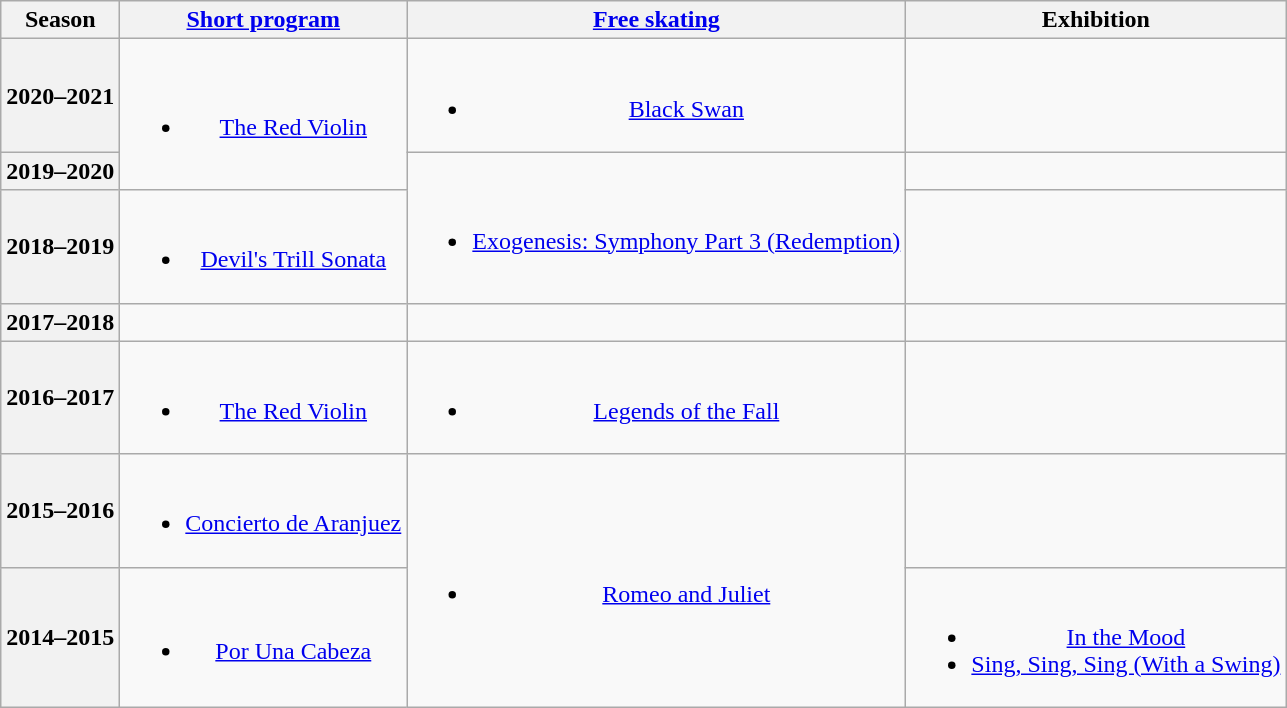<table class=wikitable style=text-align:center>
<tr>
<th>Season</th>
<th><a href='#'>Short program</a></th>
<th><a href='#'>Free skating</a></th>
<th>Exhibition</th>
</tr>
<tr>
<th>2020–2021</th>
<td rowspan=2><br><ul><li><a href='#'>The Red Violin</a> <br></li></ul></td>
<td><br><ul><li><a href='#'>Black Swan</a><br></li></ul></td>
<td></td>
</tr>
<tr>
<th>2019–2020<br></th>
<td rowspan=2><br><ul><li><a href='#'>Exogenesis: Symphony Part 3 (Redemption)</a><br></li></ul></td>
<td></td>
</tr>
<tr>
<th>2018–2019<br></th>
<td><br><ul><li><a href='#'>Devil's Trill Sonata</a><br></li></ul></td>
<td></td>
</tr>
<tr>
<th>2017–2018</th>
<td></td>
<td></td>
<td></td>
</tr>
<tr>
<th>2016–2017 <br> </th>
<td><br><ul><li><a href='#'>The Red Violin</a> <br></li></ul></td>
<td><br><ul><li><a href='#'>Legends of the Fall</a> <br></li></ul></td>
<td></td>
</tr>
<tr>
<th>2015–2016 <br> </th>
<td><br><ul><li><a href='#'>Concierto de Aranjuez</a> <br></li></ul></td>
<td rowspan=2><br><ul><li><a href='#'>Romeo and Juliet</a> <br></li></ul></td>
<td></td>
</tr>
<tr>
<th>2014–2015 <br> </th>
<td><br><ul><li><a href='#'>Por Una Cabeza</a> <br></li></ul></td>
<td><br><ul><li><a href='#'>In the Mood</a> <br></li><li><a href='#'>Sing, Sing, Sing (With a Swing)</a> <br></li></ul></td>
</tr>
</table>
